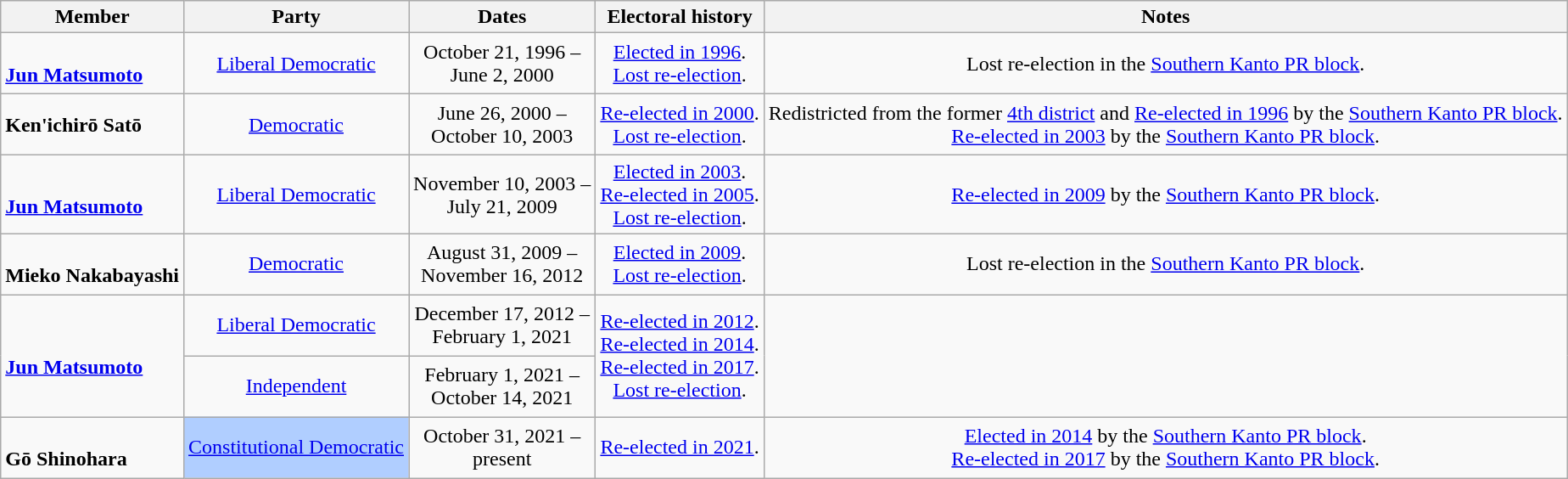<table class=wikitable style="text-align:center">
<tr>
<th>Member</th>
<th>Party</th>
<th>Dates</th>
<th>Electoral history</th>
<th>Notes</th>
</tr>
<tr style="height:3em">
<td align=left><br><strong><a href='#'>Jun Matsumoto</a></strong></td>
<td><a href='#'>Liberal Democratic</a></td>
<td nowrap>October 21, 1996 –<br>June 2, 2000</td>
<td><a href='#'>Elected in 1996</a>.<br><a href='#'>Lost re-election</a>.</td>
<td>Lost re-election in the <a href='#'>Southern Kanto PR block</a>.</td>
</tr>
<tr style="height:3em">
<td align=left><strong>Ken'ichirō Satō</strong></td>
<td><a href='#'>Democratic</a></td>
<td nowrap>June 26, 2000 –<br>October 10, 2003</td>
<td><a href='#'>Re-elected in 2000</a>.<br><a href='#'>Lost re-election</a>.</td>
<td>Redistricted from the former <a href='#'>4th district</a> and <a href='#'>Re-elected in 1996</a> by the <a href='#'>Southern Kanto PR block</a>.<br><a href='#'>Re-elected in 2003</a> by the <a href='#'>Southern Kanto PR block</a>.</td>
</tr>
<tr style="height:3em">
<td align=left><br><strong><a href='#'>Jun Matsumoto</a></strong></td>
<td><a href='#'>Liberal Democratic</a></td>
<td nowrap>November 10, 2003 –<br>July 21, 2009</td>
<td><a href='#'>Elected in 2003</a>.<br><a href='#'>Re-elected in 2005</a>.<br><a href='#'>Lost re-election</a>.</td>
<td><a href='#'>Re-elected in 2009</a> by the <a href='#'>Southern Kanto PR block</a>.</td>
</tr>
<tr style="height:3em">
<td align=left><br><strong>Mieko Nakabayashi</strong></td>
<td><a href='#'>Democratic</a></td>
<td nowrap>August 31, 2009 –<br>November 16, 2012</td>
<td><a href='#'>Elected in 2009</a>.<br><a href='#'>Lost re-election</a>.</td>
<td>Lost re-election in the <a href='#'>Southern Kanto PR block</a>.</td>
</tr>
<tr style="height:3em">
<td rowspan=2 align=left><br><strong><a href='#'>Jun Matsumoto</a></strong></td>
<td><a href='#'>Liberal Democratic</a></td>
<td nowrap>December 17, 2012 –<br>February 1, 2021</td>
<td rowspan=2><a href='#'>Re-elected in 2012</a>.<br><a href='#'>Re-elected in 2014</a>.<br><a href='#'>Re-elected in 2017</a>.<br><a href='#'>Lost re-election</a>.</td>
<td rowspan=2></td>
</tr>
<tr style="height:3em">
<td><a href='#'>Independent</a></td>
<td nowrap>February 1, 2021 –<br>October 14, 2021</td>
</tr>
<tr style="height:3em">
<td align=left><br><strong>Gō Shinohara</strong></td>
<td bgcolor="#B0CEFF"><a href='#'>Constitutional Democratic</a></td>
<td nowrap>October 31, 2021 –<br>present</td>
<td><a href='#'>Re-elected in 2021</a>.</td>
<td><a href='#'>Elected in 2014</a> by the <a href='#'>Southern Kanto PR block</a>.<br><a href='#'>Re-elected in 2017</a> by the <a href='#'>Southern Kanto PR block</a>.</td>
</tr>
</table>
